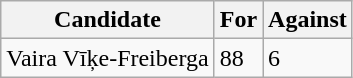<table class="wikitable" style="text-align: left;">
<tr>
<th>Candidate</th>
<th>For</th>
<th>Against</th>
</tr>
<tr>
<td>Vaira Vīķe-Freiberga</td>
<td>88</td>
<td>6</td>
</tr>
</table>
